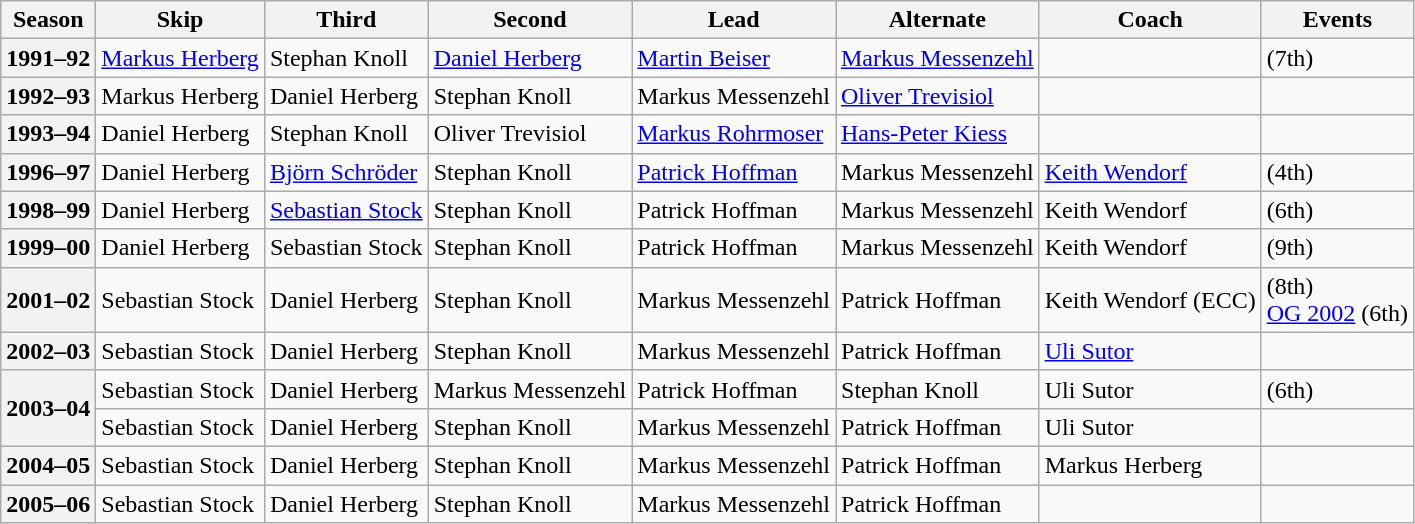<table class="wikitable">
<tr>
<th scope="col">Season</th>
<th scope="col">Skip</th>
<th scope="col">Third</th>
<th scope="col">Second</th>
<th scope="col">Lead</th>
<th scope="col">Alternate</th>
<th scope="col">Coach</th>
<th scope="col">Events</th>
</tr>
<tr>
<th scope="row">1991–92</th>
<td><a href='#'>Markus Herberg</a></td>
<td>Stephan Knoll</td>
<td><a href='#'>Daniel Herberg</a></td>
<td><a href='#'>Martin Beiser</a></td>
<td><a href='#'>Markus Messenzehl</a></td>
<td></td>
<td> (7th)</td>
</tr>
<tr>
<th scope="row">1992–93</th>
<td>Markus Herberg</td>
<td>Daniel Herberg</td>
<td>Stephan Knoll</td>
<td>Markus Messenzehl</td>
<td><a href='#'>Oliver Trevisiol</a></td>
<td></td>
<td> </td>
</tr>
<tr>
<th scope="row">1993–94</th>
<td>Daniel Herberg</td>
<td>Stephan Knoll</td>
<td>Oliver Trevisiol</td>
<td><a href='#'>Markus Rohrmoser</a></td>
<td><a href='#'>Hans-Peter Kiess</a></td>
<td></td>
<td> </td>
</tr>
<tr>
<th scope="row">1996–97</th>
<td>Daniel Herberg</td>
<td><a href='#'>Björn Schröder</a></td>
<td>Stephan Knoll</td>
<td><a href='#'>Patrick Hoffman</a></td>
<td>Markus Messenzehl</td>
<td><a href='#'>Keith Wendorf</a></td>
<td> (4th)</td>
</tr>
<tr>
<th scope="row">1998–99</th>
<td>Daniel Herberg</td>
<td><a href='#'>Sebastian Stock</a></td>
<td>Stephan Knoll</td>
<td>Patrick Hoffman</td>
<td>Markus Messenzehl</td>
<td>Keith Wendorf</td>
<td> (6th)</td>
</tr>
<tr>
<th scope="row">1999–00</th>
<td>Daniel Herberg</td>
<td>Sebastian Stock</td>
<td>Stephan Knoll</td>
<td>Patrick Hoffman</td>
<td>Markus Messenzehl</td>
<td>Keith Wendorf</td>
<td> (9th)</td>
</tr>
<tr>
<th scope="row">2001–02</th>
<td>Sebastian Stock</td>
<td>Daniel Herberg</td>
<td>Stephan Knoll</td>
<td>Markus Messenzehl</td>
<td>Patrick Hoffman</td>
<td>Keith Wendorf (ECC)</td>
<td> (8th)<br><a href='#'>OG 2002</a> (6th)</td>
</tr>
<tr>
<th scope="row">2002–03</th>
<td>Sebastian Stock</td>
<td>Daniel Herberg</td>
<td>Stephan Knoll</td>
<td>Markus Messenzehl</td>
<td>Patrick Hoffman</td>
<td><a href='#'>Uli Sutor</a></td>
<td> </td>
</tr>
<tr>
<th scope="row" rowspan=2>2003–04</th>
<td>Sebastian Stock</td>
<td>Daniel Herberg</td>
<td>Markus Messenzehl</td>
<td>Patrick Hoffman</td>
<td>Stephan Knoll</td>
<td>Uli Sutor</td>
<td> (6th)</td>
</tr>
<tr>
<td>Sebastian Stock</td>
<td>Daniel Herberg</td>
<td>Stephan Knoll</td>
<td>Markus Messenzehl</td>
<td>Patrick Hoffman</td>
<td>Uli Sutor</td>
<td> </td>
</tr>
<tr>
<th scope="row">2004–05</th>
<td>Sebastian Stock</td>
<td>Daniel Herberg</td>
<td>Stephan Knoll</td>
<td>Markus Messenzehl</td>
<td>Patrick Hoffman</td>
<td>Markus Herberg</td>
<td> </td>
</tr>
<tr>
<th scope="row">2005–06</th>
<td>Sebastian Stock</td>
<td>Daniel Herberg</td>
<td>Stephan Knoll</td>
<td>Markus Messenzehl</td>
<td>Patrick Hoffman</td>
<td></td>
<td></td>
</tr>
</table>
